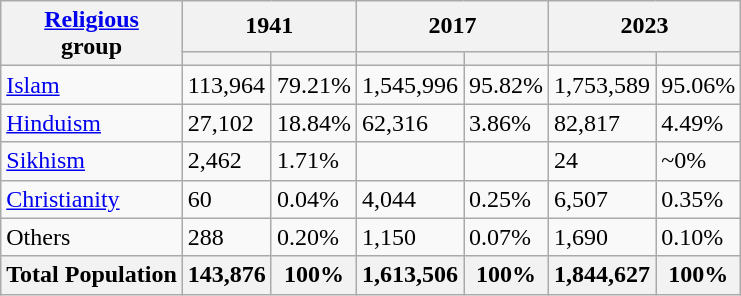<table class="wikitable sortable">
<tr>
<th rowspan="2"><a href='#'>Religious</a><br>group</th>
<th colspan="2">1941</th>
<th colspan="2">2017</th>
<th colspan="2">2023</th>
</tr>
<tr>
<th><a href='#'></a></th>
<th></th>
<th></th>
<th></th>
<th></th>
<th></th>
</tr>
<tr>
<td><a href='#'>Islam</a> </td>
<td>113,964</td>
<td>79.21%</td>
<td>1,545,996</td>
<td>95.82%</td>
<td>1,753,589</td>
<td>95.06%</td>
</tr>
<tr>
<td><a href='#'>Hinduism</a> </td>
<td>27,102</td>
<td>18.84%</td>
<td>62,316</td>
<td>3.86%</td>
<td>82,817</td>
<td>4.49%</td>
</tr>
<tr>
<td><a href='#'>Sikhism</a> </td>
<td>2,462</td>
<td>1.71%</td>
<td></td>
<td></td>
<td>24</td>
<td>~0%</td>
</tr>
<tr>
<td><a href='#'>Christianity</a> </td>
<td>60</td>
<td>0.04%</td>
<td>4,044</td>
<td>0.25%</td>
<td>6,507</td>
<td>0.35%</td>
</tr>
<tr>
<td>Others </td>
<td>288</td>
<td>0.20%</td>
<td>1,150</td>
<td>0.07%</td>
<td>1,690</td>
<td>0.10%</td>
</tr>
<tr>
<th>Total Population</th>
<th>143,876</th>
<th>100%</th>
<th>1,613,506</th>
<th>100%</th>
<th>1,844,627</th>
<th>100%</th>
</tr>
</table>
